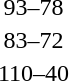<table style="text-align:center">
<tr>
<th width=200></th>
<th width=100></th>
<th width=200></th>
</tr>
<tr>
<td align=right><strong></strong></td>
<td align=center>93–78</td>
<td align=left></td>
</tr>
<tr>
<td align=right><strong></strong></td>
<td align=center>83–72</td>
<td align=left></td>
</tr>
<tr>
<td align=right><strong></strong></td>
<td align=center>110–40</td>
<td align=left></td>
</tr>
</table>
